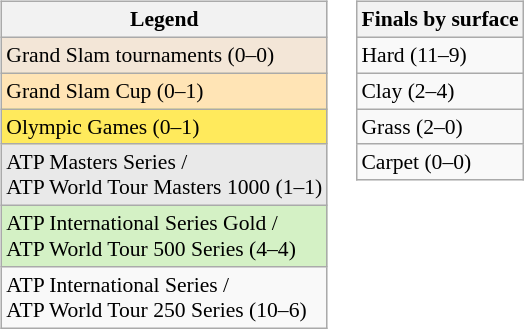<table>
<tr valign=top>
<td><br><table class=wikitable style=font-size:90%>
<tr>
<th>Legend</th>
</tr>
<tr style="background:#f3e6d7;">
<td>Grand Slam tournaments (0–0)</td>
</tr>
<tr style="background:Moccasin;">
<td>Grand Slam Cup (0–1)</td>
</tr>
<tr style="background:#ffea5c;">
<td>Olympic Games (0–1)</td>
</tr>
<tr style="background:#e9e9e9;">
<td>ATP Masters Series / <br> ATP World Tour Masters 1000 (1–1)</td>
</tr>
<tr style="background:#d4f1c5;">
<td>ATP International Series Gold / <br> ATP World Tour 500 Series (4–4)</td>
</tr>
<tr>
<td>ATP International Series / <br> ATP World Tour 250 Series (10–6)</td>
</tr>
</table>
</td>
<td><br><table class=wikitable style=font-size:90%>
<tr>
<th>Finals by surface</th>
</tr>
<tr>
<td>Hard (11–9)</td>
</tr>
<tr>
<td>Clay (2–4)</td>
</tr>
<tr>
<td>Grass (2–0)</td>
</tr>
<tr>
<td>Carpet (0–0)</td>
</tr>
</table>
</td>
</tr>
</table>
